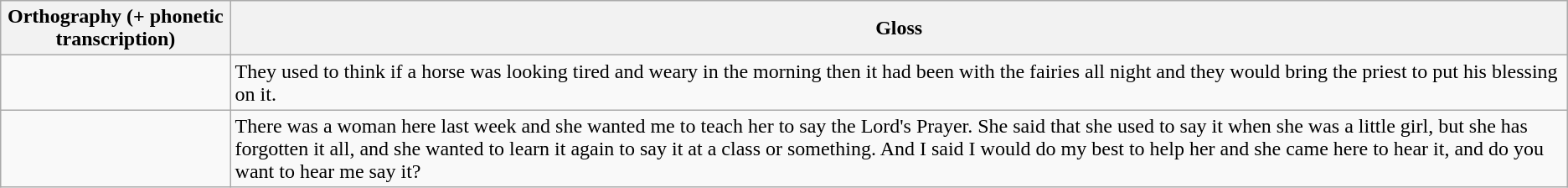<table class="wikitable">
<tr>
<th>Orthography (+ phonetic transcription)</th>
<th>Gloss</th>
</tr>
<tr>
<td></td>
<td>They used to think if a horse was looking tired and weary in the morning then it had been with the fairies all night and they would bring the priest to put his blessing on it.</td>
</tr>
<tr>
<td></td>
<td>There was a woman here last week and she wanted me to teach her to say the Lord's Prayer. She said that she used to say it when she was a little girl, but she has forgotten it all, and she wanted to learn it again to say it at a class or something. And I said I would do my best to help her and she came here to hear it, and do you want to hear me say it?</td>
</tr>
</table>
